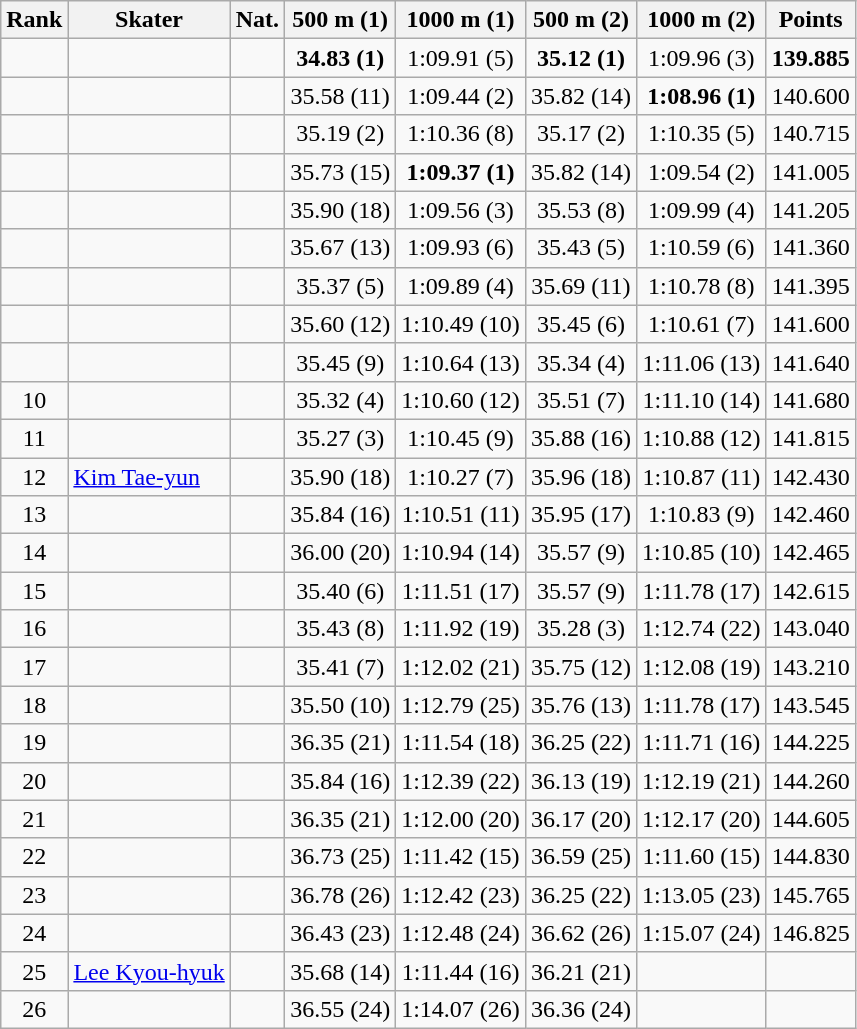<table class="wikitable sortable" border="1" style="text-align:center">
<tr align=center>
<th>Rank</th>
<th>Skater</th>
<th>Nat.</th>
<th>500 m (1)</th>
<th>1000 m (1)</th>
<th>500 m (2)</th>
<th>1000 m (2)</th>
<th>Points</th>
</tr>
<tr>
<td></td>
<td align=left></td>
<td></td>
<td><strong>34.83 (1)</strong></td>
<td>1:09.91 (5)</td>
<td><strong>35.12 (1)</strong></td>
<td>1:09.96 (3)</td>
<td><strong>139.885</strong></td>
</tr>
<tr>
<td></td>
<td align=left></td>
<td></td>
<td>35.58 (11)</td>
<td>1:09.44 (2)</td>
<td>35.82 (14)</td>
<td><strong>1:08.96 (1)</strong></td>
<td>140.600</td>
</tr>
<tr>
<td></td>
<td align=left></td>
<td></td>
<td>35.19 (2)</td>
<td>1:10.36 (8)</td>
<td>35.17 (2)</td>
<td>1:10.35 (5)</td>
<td>140.715</td>
</tr>
<tr>
<td></td>
<td align=left></td>
<td></td>
<td>35.73 (15)</td>
<td><strong>1:09.37 (1)</strong></td>
<td>35.82 (14)</td>
<td>1:09.54 (2)</td>
<td>141.005</td>
</tr>
<tr>
<td></td>
<td align=left></td>
<td></td>
<td>35.90 (18)</td>
<td>1:09.56 (3)</td>
<td>35.53 (8)</td>
<td>1:09.99 (4)</td>
<td>141.205</td>
</tr>
<tr>
<td></td>
<td align=left></td>
<td></td>
<td>35.67 (13)</td>
<td>1:09.93 (6)</td>
<td>35.43 (5)</td>
<td>1:10.59 (6)</td>
<td>141.360</td>
</tr>
<tr>
<td></td>
<td align=left></td>
<td></td>
<td>35.37 (5)</td>
<td>1:09.89 (4)</td>
<td>35.69 (11)</td>
<td>1:10.78 (8)</td>
<td>141.395</td>
</tr>
<tr>
<td></td>
<td align=left></td>
<td></td>
<td>35.60 (12)</td>
<td>1:10.49 (10)</td>
<td>35.45 (6)</td>
<td>1:10.61 (7)</td>
<td>141.600</td>
</tr>
<tr>
<td></td>
<td align=left></td>
<td></td>
<td>35.45 (9)</td>
<td>1:10.64 (13)</td>
<td>35.34 (4)</td>
<td>1:11.06 (13)</td>
<td>141.640</td>
</tr>
<tr>
<td>10</td>
<td align=left></td>
<td></td>
<td>35.32 (4)</td>
<td>1:10.60 (12)</td>
<td>35.51 (7)</td>
<td>1:11.10 (14)</td>
<td>141.680</td>
</tr>
<tr>
<td>11</td>
<td align=left></td>
<td></td>
<td>35.27 (3)</td>
<td>1:10.45 (9)</td>
<td>35.88 (16)</td>
<td>1:10.88 (12)</td>
<td>141.815</td>
</tr>
<tr>
<td>12</td>
<td align=left><a href='#'>Kim Tae-yun</a></td>
<td></td>
<td>35.90 (18)</td>
<td>1:10.27 (7)</td>
<td>35.96 (18)</td>
<td>1:10.87 (11)</td>
<td>142.430</td>
</tr>
<tr>
<td>13</td>
<td align=left></td>
<td></td>
<td>35.84 (16)</td>
<td>1:10.51 (11)</td>
<td>35.95 (17)</td>
<td>1:10.83 (9)</td>
<td>142.460</td>
</tr>
<tr>
<td>14</td>
<td align=left></td>
<td></td>
<td>36.00 (20)</td>
<td>1:10.94 (14)</td>
<td>35.57 (9)</td>
<td>1:10.85 (10)</td>
<td>142.465</td>
</tr>
<tr>
<td>15</td>
<td align=left></td>
<td></td>
<td>35.40 (6)</td>
<td>1:11.51 (17)</td>
<td>35.57 (9)</td>
<td>1:11.78 (17)</td>
<td>142.615</td>
</tr>
<tr>
<td>16</td>
<td align=left></td>
<td></td>
<td>35.43 (8)</td>
<td>1:11.92 (19)</td>
<td>35.28 (3)</td>
<td>1:12.74 (22)</td>
<td>143.040</td>
</tr>
<tr>
<td>17</td>
<td align=left></td>
<td></td>
<td>35.41 (7)</td>
<td>1:12.02 (21)</td>
<td>35.75 (12)</td>
<td>1:12.08 (19)</td>
<td>143.210</td>
</tr>
<tr>
<td>18</td>
<td align=left></td>
<td></td>
<td>35.50 (10)</td>
<td>1:12.79 (25)</td>
<td>35.76 (13)</td>
<td>1:11.78 (17)</td>
<td>143.545</td>
</tr>
<tr>
<td>19</td>
<td align=left></td>
<td></td>
<td>36.35 (21)</td>
<td>1:11.54 (18)</td>
<td>36.25 (22)</td>
<td>1:11.71 (16)</td>
<td>144.225</td>
</tr>
<tr>
<td>20</td>
<td align=left></td>
<td></td>
<td>35.84 (16)</td>
<td>1:12.39 (22)</td>
<td>36.13 (19)</td>
<td>1:12.19 (21)</td>
<td>144.260</td>
</tr>
<tr>
<td>21</td>
<td align=left></td>
<td></td>
<td>36.35 (21)</td>
<td>1:12.00 (20)</td>
<td>36.17 (20)</td>
<td>1:12.17 (20)</td>
<td>144.605</td>
</tr>
<tr>
<td>22</td>
<td align=left></td>
<td></td>
<td>36.73 (25)</td>
<td>1:11.42 (15)</td>
<td>36.59 (25)</td>
<td>1:11.60 (15)</td>
<td>144.830</td>
</tr>
<tr>
<td>23</td>
<td align=left></td>
<td></td>
<td>36.78 (26)</td>
<td>1:12.42 (23)</td>
<td>36.25 (22)</td>
<td>1:13.05 (23)</td>
<td>145.765</td>
</tr>
<tr>
<td>24</td>
<td align=left></td>
<td></td>
<td>36.43 (23)</td>
<td>1:12.48 (24)</td>
<td>36.62 (26)</td>
<td>1:15.07 (24)</td>
<td>146.825</td>
</tr>
<tr>
<td>25</td>
<td align=left><a href='#'>Lee Kyou-hyuk</a></td>
<td></td>
<td>35.68 (14)</td>
<td>1:11.44 (16)</td>
<td>36.21 (21)</td>
<td></td>
<td></td>
</tr>
<tr>
<td>26</td>
<td align=left></td>
<td></td>
<td>36.55 (24)</td>
<td>1:14.07 (26)</td>
<td>36.36 (24)</td>
<td></td>
<td></td>
</tr>
</table>
